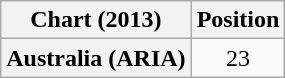<table class="wikitable plainrowheaders" style="text-align:center">
<tr>
<th scope="col">Chart (2013)</th>
<th scope="col">Position</th>
</tr>
<tr>
<th scope="row">Australia (ARIA)</th>
<td>23</td>
</tr>
</table>
